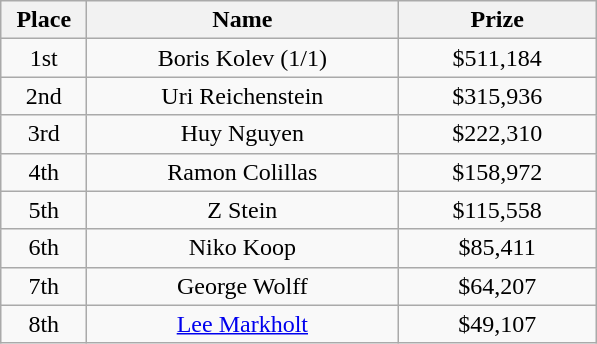<table class="wikitable">
<tr>
<th width="50">Place</th>
<th width="200">Name</th>
<th width="125">Prize</th>
</tr>
<tr>
<td align = "center">1st</td>
<td align = "center">Boris Kolev (1/1)</td>
<td align="center">$511,184</td>
</tr>
<tr>
<td align = "center">2nd</td>
<td align = "center">Uri Reichenstein</td>
<td align="center">$315,936</td>
</tr>
<tr>
<td align = "center">3rd</td>
<td align = "center">Huy Nguyen</td>
<td align="center">$222,310</td>
</tr>
<tr>
<td align = "center">4th</td>
<td align = "center">Ramon Colillas</td>
<td align="center">$158,972</td>
</tr>
<tr>
<td align = "center">5th</td>
<td align = "center">Z Stein</td>
<td align="center">$115,558</td>
</tr>
<tr>
<td align = "center">6th</td>
<td align = "center">Niko Koop</td>
<td align="center">$85,411</td>
</tr>
<tr>
<td align = "center">7th</td>
<td align = "center">George Wolff</td>
<td align="center">$64,207</td>
</tr>
<tr>
<td align = "center">8th</td>
<td align = "center"><a href='#'>Lee Markholt</a></td>
<td align="center">$49,107</td>
</tr>
</table>
